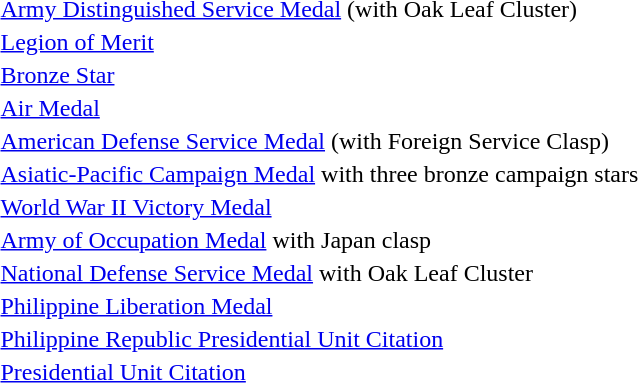<table>
<tr>
<td></td>
<td><a href='#'>Army Distinguished Service Medal</a> (with Oak Leaf Cluster)</td>
</tr>
<tr>
<td></td>
<td><a href='#'>Legion of Merit</a></td>
</tr>
<tr>
<td></td>
<td><a href='#'>Bronze Star</a></td>
</tr>
<tr>
<td></td>
<td><a href='#'>Air Medal</a></td>
</tr>
<tr>
<td></td>
<td><a href='#'>American Defense Service Medal</a> (with Foreign Service Clasp)</td>
</tr>
<tr>
<td></td>
<td><a href='#'>Asiatic-Pacific Campaign Medal</a> with three bronze campaign stars</td>
</tr>
<tr>
<td></td>
<td><a href='#'>World War II Victory Medal</a></td>
</tr>
<tr>
<td></td>
<td><a href='#'>Army of Occupation Medal</a> with Japan clasp</td>
</tr>
<tr>
<td></td>
<td><a href='#'>National Defense Service Medal</a> with Oak Leaf Cluster</td>
</tr>
<tr>
<td></td>
<td><a href='#'>Philippine Liberation Medal</a></td>
</tr>
<tr>
<td></td>
<td><a href='#'>Philippine Republic Presidential Unit Citation</a></td>
</tr>
<tr>
<td></td>
<td><a href='#'>Presidential Unit Citation</a></td>
</tr>
</table>
